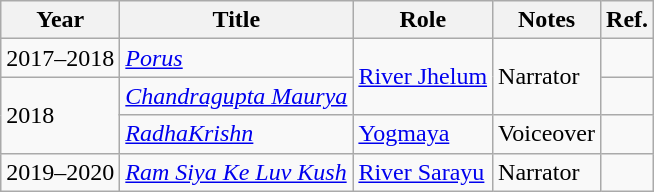<table class="wikitable">
<tr>
<th>Year</th>
<th>Title</th>
<th>Role</th>
<th>Notes</th>
<th>Ref.</th>
</tr>
<tr>
<td>2017–2018</td>
<td><em><a href='#'>Porus</a></em></td>
<td rowspan="2"><a href='#'>River Jhelum</a></td>
<td rowspan="2">Narrator</td>
<td></td>
</tr>
<tr>
<td rowspan="2">2018</td>
<td><em><a href='#'>Chandragupta Maurya</a></em></td>
<td></td>
</tr>
<tr>
<td><em><a href='#'>RadhaKrishn</a></em></td>
<td><a href='#'>Yogmaya</a></td>
<td>Voiceover</td>
<td></td>
</tr>
<tr>
<td>2019–2020</td>
<td><em><a href='#'>Ram Siya Ke Luv Kush</a></em></td>
<td><a href='#'>River Sarayu</a></td>
<td>Narrator</td>
<td></td>
</tr>
</table>
